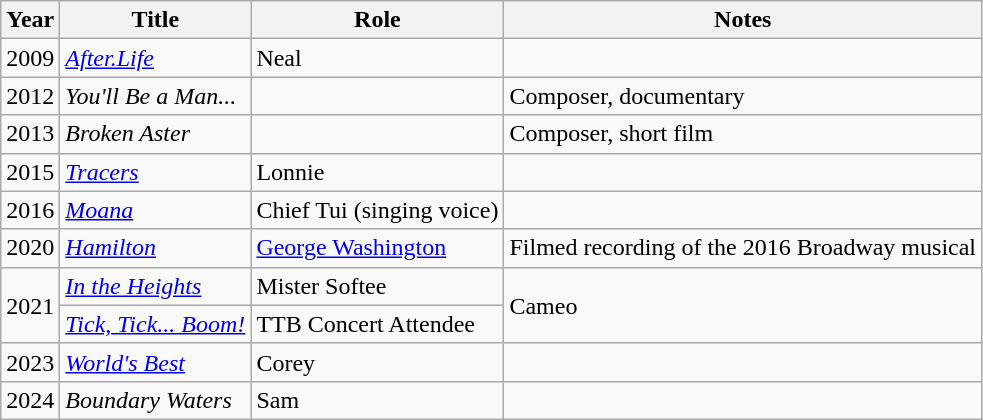<table class="wikitable">
<tr>
<th>Year</th>
<th>Title</th>
<th>Role</th>
<th>Notes</th>
</tr>
<tr>
<td>2009</td>
<td><em><a href='#'>After.Life</a></em></td>
<td>Neal</td>
<td></td>
</tr>
<tr>
<td>2012</td>
<td><em>You'll Be a Man...</em></td>
<td></td>
<td>Composer, documentary</td>
</tr>
<tr>
<td>2013</td>
<td><em>Broken Aster</em></td>
<td></td>
<td>Composer, short film</td>
</tr>
<tr>
<td>2015</td>
<td><em><a href='#'>Tracers</a></em></td>
<td>Lonnie</td>
<td></td>
</tr>
<tr>
<td>2016</td>
<td><em><a href='#'>Moana</a></em></td>
<td>Chief Tui (singing voice)</td>
<td></td>
</tr>
<tr>
<td>2020</td>
<td><em><a href='#'>Hamilton</a></em></td>
<td><a href='#'>George Washington</a></td>
<td>Filmed recording of the 2016 Broadway musical</td>
</tr>
<tr>
<td rowspan="2">2021</td>
<td><em><a href='#'>In the Heights</a></em></td>
<td>Mister Softee</td>
<td rowspan=2>Cameo</td>
</tr>
<tr>
<td><em><a href='#'>Tick, Tick... Boom!</a></em></td>
<td>TTB Concert Attendee</td>
</tr>
<tr>
<td>2023</td>
<td><em><a href='#'>World's Best</a></em></td>
<td>Corey</td>
<td></td>
</tr>
<tr>
<td>2024</td>
<td><em>Boundary Waters</em></td>
<td>Sam</td>
<td></td>
</tr>
</table>
